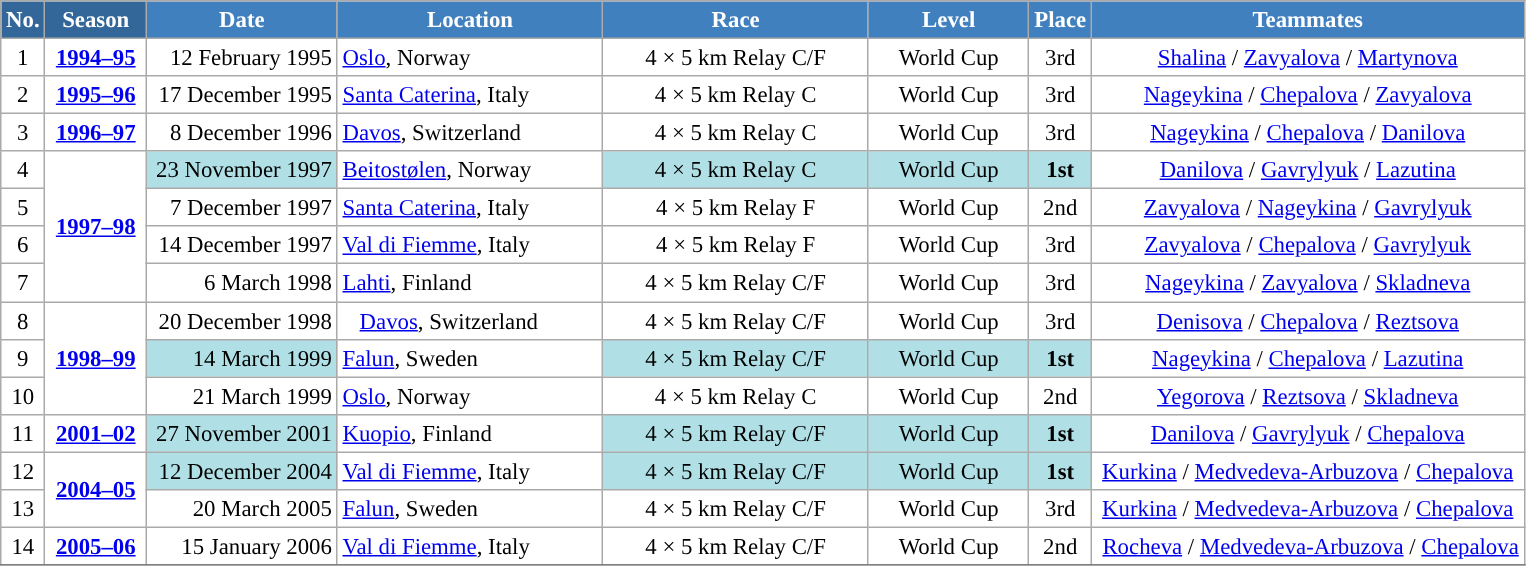<table class="wikitable sortable" style="font-size:95%; text-align:center; border:grey solid 1px; border-collapse:collapse; background:#ffffff;">
<tr style="background:#efefef;">
<th style="background-color:#369; color:white;">No.</th>
<th style="background-color:#369; color:white;">Season</th>
<th style="background-color:#4180be; color:white; width:120px;">Date</th>
<th style="background-color:#4180be; color:white; width:170px;">Location</th>
<th style="background-color:#4180be; color:white; width:170px;">Race</th>
<th style="background-color:#4180be; color:white; width:100px;">Level</th>
<th style="background-color:#4180be; color:white;">Place</th>
<th style="background-color:#4180be; color:white;">Teammates</th>
</tr>
<tr>
<td align=center>1</td>
<td rowspan=1 align=center><strong> <a href='#'>1994–95</a> </strong></td>
<td align=right>12 February 1995</td>
<td align=left> <a href='#'>Oslo</a>, Norway</td>
<td>4 × 5 km Relay C/F</td>
<td>World Cup</td>
<td>3rd</td>
<td><a href='#'>Shalina</a> / <a href='#'>Zavyalova</a> / <a href='#'>Martynova</a></td>
</tr>
<tr>
<td align=center>2</td>
<td rowspan=1 align=center><strong> <a href='#'>1995–96</a> </strong></td>
<td align=right>17 December 1995</td>
<td align=left> <a href='#'>Santa Caterina</a>, Italy</td>
<td>4 × 5 km Relay C</td>
<td>World Cup</td>
<td>3rd</td>
<td><a href='#'>Nageykina</a> / <a href='#'>Chepalova</a> / <a href='#'>Zavyalova</a></td>
</tr>
<tr>
<td align=center>3</td>
<td rowspan=1 align=center><strong> <a href='#'>1996–97</a> </strong></td>
<td align=right>8 December 1996</td>
<td align=left> <a href='#'>Davos</a>, Switzerland</td>
<td>4 × 5 km Relay C</td>
<td>World Cup</td>
<td>3rd</td>
<td><a href='#'>Nageykina</a> / <a href='#'>Chepalova</a> / <a href='#'>Danilova</a></td>
</tr>
<tr>
<td align=center>4</td>
<td rowspan=4 align=center><strong><a href='#'>1997–98</a></strong></td>
<td bgcolor="#BOEOE6" align=right>23 November 1997</td>
<td align=left> <a href='#'>Beitostølen</a>, Norway</td>
<td bgcolor="#BOEOE6">4 × 5 km Relay C</td>
<td bgcolor="#BOEOE6">World Cup</td>
<td bgcolor="#BOEOE6"><strong>1st</strong></td>
<td><a href='#'>Danilova</a> / <a href='#'>Gavrylyuk</a> / <a href='#'>Lazutina</a></td>
</tr>
<tr>
<td align=center>5</td>
<td align=right>7 December 1997</td>
<td align=left> <a href='#'>Santa Caterina</a>, Italy</td>
<td>4 × 5 km Relay F</td>
<td>World Cup</td>
<td>2nd</td>
<td><a href='#'>Zavyalova</a> / <a href='#'>Nageykina</a> / <a href='#'>Gavrylyuk</a></td>
</tr>
<tr>
<td align=center>6</td>
<td align=right>14 December 1997</td>
<td align=left> <a href='#'>Val di Fiemme</a>, Italy</td>
<td>4 × 5 km Relay F</td>
<td>World Cup</td>
<td>3rd</td>
<td><a href='#'>Zavyalova</a> / <a href='#'>Chepalova</a> / <a href='#'>Gavrylyuk</a></td>
</tr>
<tr>
<td align=center>7</td>
<td align=right>6 March 1998</td>
<td align=left> <a href='#'>Lahti</a>, Finland</td>
<td>4 × 5 km Relay C/F</td>
<td>World Cup</td>
<td>3rd</td>
<td><a href='#'>Nageykina</a> / <a href='#'>Zavyalova</a> / <a href='#'>Skladneva</a></td>
</tr>
<tr>
<td align=center>8</td>
<td rowspan=3 align=center><strong><a href='#'>1998–99</a></strong></td>
<td align=right>20 December 1998</td>
<td align=left>   <a href='#'>Davos</a>, Switzerland</td>
<td>4 × 5 km Relay C/F</td>
<td>World Cup</td>
<td>3rd</td>
<td><a href='#'>Denisova</a> / <a href='#'>Chepalova</a> / <a href='#'>Reztsova</a></td>
</tr>
<tr>
<td align=center>9</td>
<td bgcolor="#BOEOE6" align=right>14 March 1999</td>
<td align=left> <a href='#'>Falun</a>, Sweden</td>
<td bgcolor="#BOEOE6">4 × 5 km Relay C/F</td>
<td bgcolor="#BOEOE6">World Cup</td>
<td bgcolor="#BOEOE6"><strong>1st</strong></td>
<td><a href='#'>Nageykina</a> / <a href='#'>Chepalova</a> / <a href='#'>Lazutina</a></td>
</tr>
<tr>
<td align=center>10</td>
<td align=right>21 March 1999</td>
<td align=left> <a href='#'>Oslo</a>, Norway</td>
<td>4 × 5 km Relay C</td>
<td>World Cup</td>
<td>2nd</td>
<td><a href='#'>Yegorova</a> / <a href='#'>Reztsova</a> / <a href='#'>Skladneva</a></td>
</tr>
<tr>
<td align=center>11</td>
<td rowspan=1 align=center><strong><a href='#'>2001–02</a></strong></td>
<td bgcolor="#BOEOE6" align=right>27 November 2001</td>
<td align=left> <a href='#'>Kuopio</a>, Finland</td>
<td bgcolor="#BOEOE6">4 × 5 km Relay C/F</td>
<td bgcolor="#BOEOE6">World Cup</td>
<td bgcolor="#BOEOE6"><strong>1st</strong></td>
<td><a href='#'>Danilova</a> / <a href='#'>Gavrylyuk</a> / <a href='#'>Chepalova</a></td>
</tr>
<tr>
<td align=center>12</td>
<td rowspan=2 align=center><strong><a href='#'>2004–05</a></strong></td>
<td bgcolor="#BOEOE6" align=right>12 December 2004</td>
<td align=left> <a href='#'>Val di Fiemme</a>, Italy</td>
<td bgcolor="#BOEOE6">4 × 5 km Relay C/F</td>
<td bgcolor="#BOEOE6">World Cup</td>
<td bgcolor="#BOEOE6"><strong>1st</strong></td>
<td><a href='#'>Kurkina</a> / <a href='#'>Medvedeva-Arbuzova</a> / <a href='#'>Chepalova</a></td>
</tr>
<tr>
<td align=center>13</td>
<td align=right>20 March 2005</td>
<td align=left> <a href='#'>Falun</a>, Sweden</td>
<td>4 × 5 km Relay C/F</td>
<td>World Cup</td>
<td>3rd</td>
<td><a href='#'>Kurkina</a> / <a href='#'>Medvedeva-Arbuzova</a> / <a href='#'>Chepalova</a></td>
</tr>
<tr>
<td align=center>14</td>
<td align=center><strong><a href='#'>2005–06</a></strong></td>
<td align=right>15 January 2006</td>
<td align=left> <a href='#'>Val di Fiemme</a>, Italy</td>
<td>4 × 5 km Relay C/F</td>
<td>World Cup</td>
<td>2nd</td>
<td> <a href='#'>Rocheva</a> / <a href='#'>Medvedeva-Arbuzova</a> / <a href='#'>Chepalova</a></td>
</tr>
<tr>
</tr>
</table>
